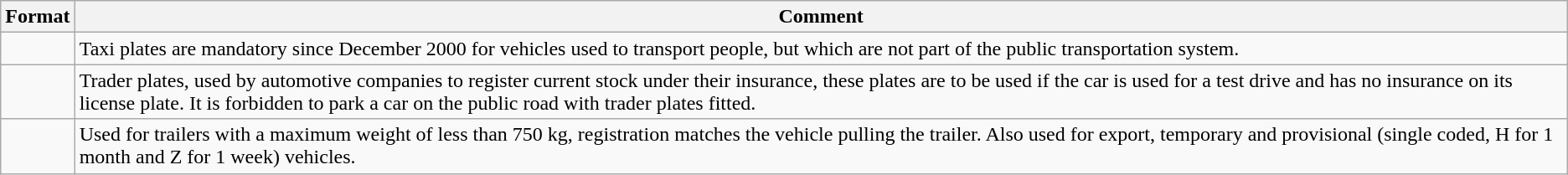<table class="wikitable">
<tr>
<th>Format</th>
<th>Comment</th>
</tr>
<tr>
<td></td>
<td>Taxi plates are mandatory since December 2000 for vehicles used to transport people, but which are not part of the public transportation system.</td>
</tr>
<tr>
<td></td>
<td>Trader plates, used by automotive companies to register current stock under their insurance, these plates are to be used if the car is used for a test drive and has no insurance on its license plate. It is forbidden to park a car on the public road with trader plates fitted.</td>
</tr>
<tr>
<td></td>
<td>Used for trailers with a maximum weight of less than 750 kg, registration matches the vehicle pulling the trailer. Also used for export, temporary and provisional (single coded, H for 1 month and Z for 1 week) vehicles.</td>
</tr>
</table>
